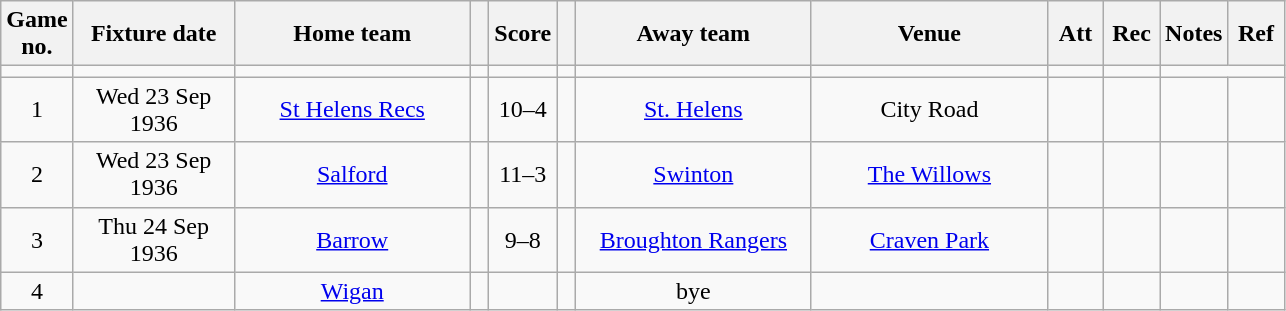<table class="wikitable" style="text-align:center;">
<tr>
<th width=20 abbr="No">Game no.</th>
<th width=100 abbr="Date">Fixture date</th>
<th width=150 abbr="Home team">Home team</th>
<th width=5 abbr="space"></th>
<th width=20 abbr="Score">Score</th>
<th width=5 abbr="space"></th>
<th width=150 abbr="Away team">Away team</th>
<th width=150 abbr="Venue">Venue</th>
<th width=30 abbr="Att">Att</th>
<th width=30 abbr="Rec">Rec</th>
<th width=20 abbr="Notes">Notes</th>
<th width=30 abbr="Ref">Ref</th>
</tr>
<tr>
<td></td>
<td></td>
<td></td>
<td></td>
<td></td>
<td></td>
<td></td>
<td></td>
<td></td>
<td></td>
</tr>
<tr>
<td>1</td>
<td>Wed 23 Sep 1936</td>
<td><a href='#'>St Helens Recs</a></td>
<td></td>
<td>10–4</td>
<td></td>
<td><a href='#'>St. Helens</a></td>
<td>City Road</td>
<td></td>
<td></td>
<td></td>
<td></td>
</tr>
<tr>
<td>2</td>
<td>Wed 23 Sep 1936</td>
<td><a href='#'>Salford</a></td>
<td></td>
<td>11–3</td>
<td></td>
<td><a href='#'>Swinton</a></td>
<td><a href='#'>The Willows</a></td>
<td></td>
<td></td>
<td></td>
<td></td>
</tr>
<tr>
<td>3</td>
<td>Thu 24 Sep 1936</td>
<td><a href='#'>Barrow</a></td>
<td></td>
<td>9–8</td>
<td></td>
<td><a href='#'>Broughton Rangers</a></td>
<td><a href='#'>Craven Park</a></td>
<td></td>
<td></td>
<td></td>
<td></td>
</tr>
<tr>
<td>4</td>
<td></td>
<td><a href='#'>Wigan</a></td>
<td></td>
<td></td>
<td></td>
<td>bye</td>
<td></td>
<td></td>
<td></td>
<td></td>
<td></td>
</tr>
</table>
